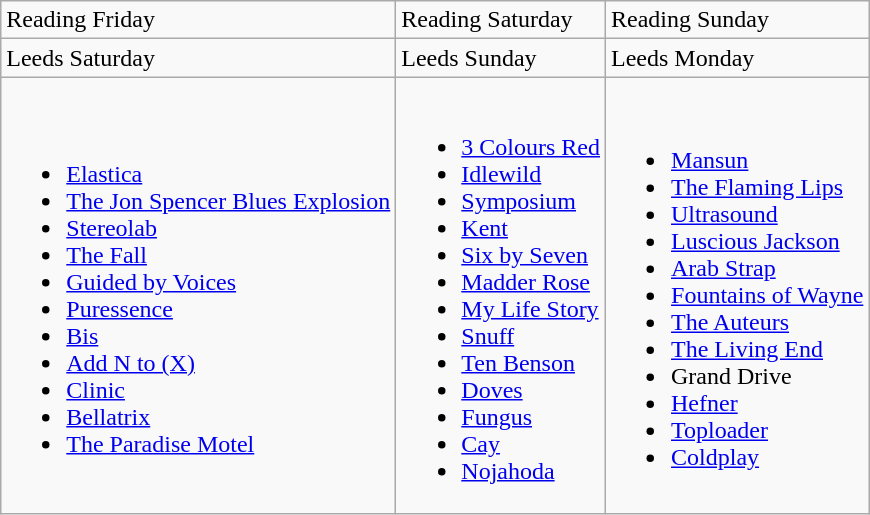<table class="wikitable">
<tr>
<td>Reading Friday</td>
<td>Reading Saturday</td>
<td>Reading Sunday</td>
</tr>
<tr>
<td>Leeds Saturday</td>
<td>Leeds Sunday</td>
<td>Leeds Monday</td>
</tr>
<tr>
<td><br><ul><li><a href='#'>Elastica</a></li><li><a href='#'>The Jon Spencer Blues Explosion</a></li><li><a href='#'>Stereolab</a></li><li><a href='#'>The Fall</a></li><li><a href='#'>Guided by Voices</a></li><li><a href='#'>Puressence</a></li><li><a href='#'>Bis</a></li><li><a href='#'>Add N to (X)</a></li><li><a href='#'>Clinic</a></li><li><a href='#'>Bellatrix</a></li><li><a href='#'>The Paradise Motel</a></li></ul></td>
<td><br><ul><li><a href='#'>3 Colours Red</a></li><li><a href='#'>Idlewild</a></li><li><a href='#'>Symposium</a></li><li><a href='#'>Kent</a></li><li><a href='#'>Six by Seven</a></li><li><a href='#'>Madder Rose</a></li><li><a href='#'>My Life Story</a></li><li><a href='#'>Snuff</a></li><li><a href='#'>Ten Benson</a></li><li><a href='#'>Doves</a></li><li><a href='#'>Fungus</a></li><li><a href='#'>Cay</a></li><li><a href='#'>Nojahoda</a></li></ul></td>
<td><br><ul><li><a href='#'>Mansun</a></li><li><a href='#'>The Flaming Lips</a></li><li><a href='#'>Ultrasound</a></li><li><a href='#'>Luscious Jackson</a></li><li><a href='#'>Arab Strap</a></li><li><a href='#'>Fountains of Wayne</a></li><li><a href='#'>The Auteurs</a></li><li><a href='#'>The Living End</a></li><li>Grand Drive</li><li><a href='#'>Hefner</a></li><li><a href='#'>Toploader</a></li><li><a href='#'>Coldplay</a></li></ul></td>
</tr>
</table>
